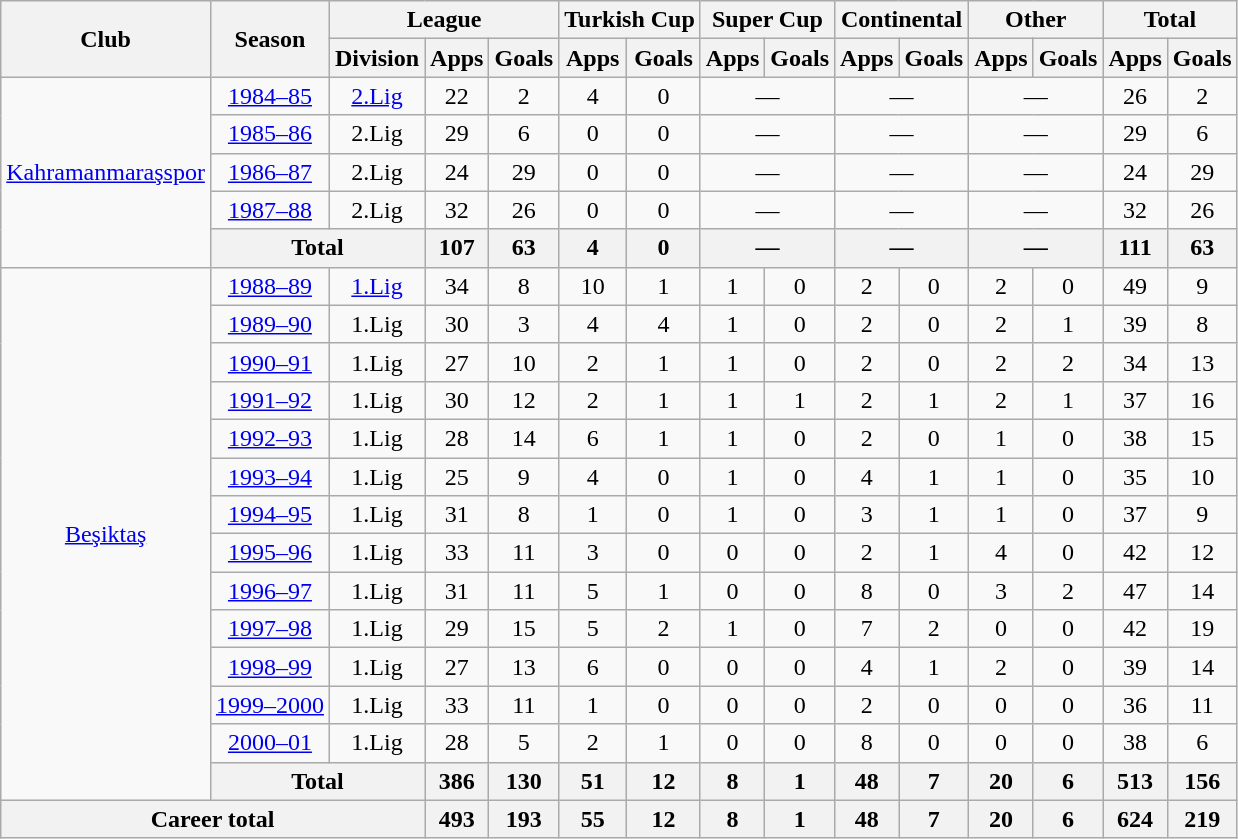<table class="wikitable" style="text-align:center">
<tr>
<th rowspan=2>Club</th>
<th rowspan=2>Season</th>
<th colspan=3>League</th>
<th colspan=2>Turkish Cup</th>
<th colspan=2>Super Cup</th>
<th colspan=2>Continental</th>
<th colspan=2>Other</th>
<th colspan=2>Total</th>
</tr>
<tr>
<th>Division</th>
<th>Apps</th>
<th>Goals</th>
<th>Apps</th>
<th>Goals</th>
<th>Apps</th>
<th>Goals</th>
<th>Apps</th>
<th>Goals</th>
<th>Apps</th>
<th>Goals</th>
<th>Apps</th>
<th>Goals</th>
</tr>
<tr>
<td rowspan=5><a href='#'>Kahramanmaraşspor</a></td>
<td><a href='#'>1984–85</a></td>
<td><a href='#'>2.Lig</a></td>
<td>22</td>
<td>2</td>
<td>4</td>
<td>0</td>
<td colspan=2>—</td>
<td colspan=2>—</td>
<td colspan=2>—</td>
<td>26</td>
<td>2</td>
</tr>
<tr>
<td><a href='#'>1985–86</a></td>
<td>2.Lig</td>
<td>29</td>
<td>6</td>
<td>0</td>
<td>0</td>
<td colspan=2>—</td>
<td colspan=2>—</td>
<td colspan=2>—</td>
<td>29</td>
<td>6</td>
</tr>
<tr>
<td><a href='#'>1986–87</a></td>
<td>2.Lig</td>
<td>24</td>
<td>29</td>
<td>0</td>
<td>0</td>
<td colspan=2>—</td>
<td colspan=2>—</td>
<td colspan=2>—</td>
<td>24</td>
<td>29</td>
</tr>
<tr>
<td><a href='#'>1987–88</a></td>
<td>2.Lig</td>
<td>32</td>
<td>26</td>
<td>0</td>
<td>0</td>
<td colspan=2>—</td>
<td colspan=2>—</td>
<td colspan=2>—</td>
<td>32</td>
<td>26</td>
</tr>
<tr>
<th colspan=2>Total</th>
<th>107</th>
<th>63</th>
<th>4</th>
<th>0</th>
<th colspan=2>—</th>
<th colspan=2>—</th>
<th colspan=2>—</th>
<th>111</th>
<th>63</th>
</tr>
<tr>
<td rowspan=14><a href='#'>Beşiktaş</a></td>
<td><a href='#'>1988–89</a></td>
<td><a href='#'>1.Lig</a></td>
<td>34</td>
<td>8</td>
<td>10</td>
<td>1</td>
<td>1</td>
<td>0</td>
<td>2</td>
<td>0</td>
<td>2</td>
<td>0</td>
<td>49</td>
<td>9</td>
</tr>
<tr>
<td><a href='#'>1989–90</a></td>
<td>1.Lig</td>
<td>30</td>
<td>3</td>
<td>4</td>
<td>4</td>
<td>1</td>
<td>0</td>
<td>2</td>
<td>0</td>
<td>2</td>
<td>1</td>
<td>39</td>
<td>8</td>
</tr>
<tr>
<td><a href='#'>1990–91</a></td>
<td>1.Lig</td>
<td>27</td>
<td>10</td>
<td>2</td>
<td>1</td>
<td>1</td>
<td>0</td>
<td>2</td>
<td>0</td>
<td>2</td>
<td>2</td>
<td>34</td>
<td>13</td>
</tr>
<tr>
<td><a href='#'>1991–92</a></td>
<td>1.Lig</td>
<td>30</td>
<td>12</td>
<td>2</td>
<td>1</td>
<td>1</td>
<td>1</td>
<td>2</td>
<td>1</td>
<td>2</td>
<td>1</td>
<td>37</td>
<td>16</td>
</tr>
<tr>
<td><a href='#'>1992–93</a></td>
<td>1.Lig</td>
<td>28</td>
<td>14</td>
<td>6</td>
<td>1</td>
<td>1</td>
<td>0</td>
<td>2</td>
<td>0</td>
<td>1</td>
<td>0</td>
<td>38</td>
<td>15</td>
</tr>
<tr>
<td><a href='#'>1993–94</a></td>
<td>1.Lig</td>
<td>25</td>
<td>9</td>
<td>4</td>
<td>0</td>
<td>1</td>
<td>0</td>
<td>4</td>
<td>1</td>
<td>1</td>
<td>0</td>
<td>35</td>
<td>10</td>
</tr>
<tr>
<td><a href='#'>1994–95</a></td>
<td>1.Lig</td>
<td>31</td>
<td>8</td>
<td>1</td>
<td>0</td>
<td>1</td>
<td>0</td>
<td>3</td>
<td>1</td>
<td>1</td>
<td>0</td>
<td>37</td>
<td>9</td>
</tr>
<tr>
<td><a href='#'>1995–96</a></td>
<td>1.Lig</td>
<td>33</td>
<td>11</td>
<td>3</td>
<td>0</td>
<td>0</td>
<td>0</td>
<td>2</td>
<td>1</td>
<td>4</td>
<td>0</td>
<td>42</td>
<td>12</td>
</tr>
<tr>
<td><a href='#'>1996–97</a></td>
<td>1.Lig</td>
<td>31</td>
<td>11</td>
<td>5</td>
<td>1</td>
<td>0</td>
<td>0</td>
<td>8</td>
<td>0</td>
<td>3</td>
<td>2</td>
<td>47</td>
<td>14</td>
</tr>
<tr>
<td><a href='#'>1997–98</a></td>
<td>1.Lig</td>
<td>29</td>
<td>15</td>
<td>5</td>
<td>2</td>
<td>1</td>
<td>0</td>
<td>7</td>
<td>2</td>
<td>0</td>
<td>0</td>
<td>42</td>
<td>19</td>
</tr>
<tr>
<td><a href='#'>1998–99</a></td>
<td>1.Lig</td>
<td>27</td>
<td>13</td>
<td>6</td>
<td>0</td>
<td>0</td>
<td>0</td>
<td>4</td>
<td>1</td>
<td>2</td>
<td>0</td>
<td>39</td>
<td>14</td>
</tr>
<tr>
<td><a href='#'>1999–2000</a></td>
<td>1.Lig</td>
<td>33</td>
<td>11</td>
<td>1</td>
<td>0</td>
<td>0</td>
<td>0</td>
<td>2</td>
<td>0</td>
<td>0</td>
<td>0</td>
<td>36</td>
<td>11</td>
</tr>
<tr>
<td><a href='#'>2000–01</a></td>
<td>1.Lig</td>
<td>28</td>
<td>5</td>
<td>2</td>
<td>1</td>
<td>0</td>
<td>0</td>
<td>8</td>
<td>0</td>
<td>0</td>
<td>0</td>
<td>38</td>
<td>6</td>
</tr>
<tr>
<th colspan="2">Total</th>
<th>386</th>
<th>130</th>
<th>51</th>
<th>12</th>
<th>8</th>
<th>1</th>
<th>48</th>
<th>7</th>
<th>20</th>
<th>6</th>
<th>513</th>
<th>156</th>
</tr>
<tr>
<th colspan="3">Career total</th>
<th>493</th>
<th>193</th>
<th>55</th>
<th>12</th>
<th>8</th>
<th>1</th>
<th>48</th>
<th>7</th>
<th>20</th>
<th>6</th>
<th>624</th>
<th>219</th>
</tr>
</table>
